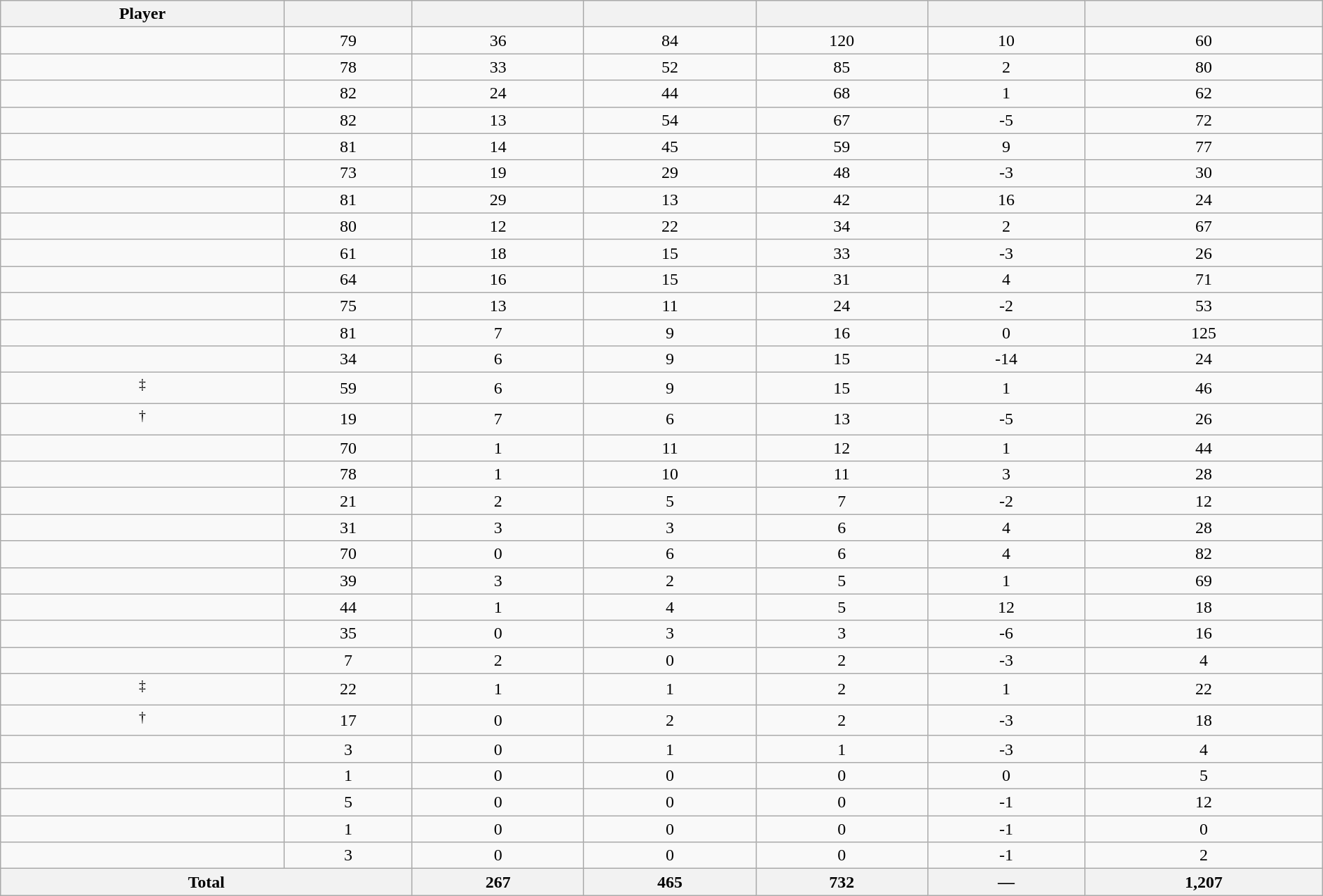<table class="wikitable sortable" style="width:100%; text-align:center;">
<tr align=center>
<th>Player</th>
<th></th>
<th></th>
<th></th>
<th></th>
<th data-sort-type="number"></th>
<th></th>
</tr>
<tr>
<td></td>
<td>79</td>
<td>36</td>
<td>84</td>
<td>120</td>
<td>10</td>
<td>60</td>
</tr>
<tr>
<td></td>
<td>78</td>
<td>33</td>
<td>52</td>
<td>85</td>
<td>2</td>
<td>80</td>
</tr>
<tr>
<td></td>
<td>82</td>
<td>24</td>
<td>44</td>
<td>68</td>
<td>1</td>
<td>62</td>
</tr>
<tr>
<td></td>
<td>82</td>
<td>13</td>
<td>54</td>
<td>67</td>
<td>-5</td>
<td>72</td>
</tr>
<tr>
<td></td>
<td>81</td>
<td>14</td>
<td>45</td>
<td>59</td>
<td>9</td>
<td>77</td>
</tr>
<tr>
<td></td>
<td>73</td>
<td>19</td>
<td>29</td>
<td>48</td>
<td>-3</td>
<td>30</td>
</tr>
<tr>
<td></td>
<td>81</td>
<td>29</td>
<td>13</td>
<td>42</td>
<td>16</td>
<td>24</td>
</tr>
<tr>
<td></td>
<td>80</td>
<td>12</td>
<td>22</td>
<td>34</td>
<td>2</td>
<td>67</td>
</tr>
<tr>
<td></td>
<td>61</td>
<td>18</td>
<td>15</td>
<td>33</td>
<td>-3</td>
<td>26</td>
</tr>
<tr>
<td></td>
<td>64</td>
<td>16</td>
<td>15</td>
<td>31</td>
<td>4</td>
<td>71</td>
</tr>
<tr>
<td></td>
<td>75</td>
<td>13</td>
<td>11</td>
<td>24</td>
<td>-2</td>
<td>53</td>
</tr>
<tr>
<td></td>
<td>81</td>
<td>7</td>
<td>9</td>
<td>16</td>
<td>0</td>
<td>125</td>
</tr>
<tr>
<td></td>
<td>34</td>
<td>6</td>
<td>9</td>
<td>15</td>
<td>-14</td>
<td>24</td>
</tr>
<tr>
<td><sup>‡</sup></td>
<td>59</td>
<td>6</td>
<td>9</td>
<td>15</td>
<td>1</td>
<td>46</td>
</tr>
<tr>
<td><sup>†</sup></td>
<td>19</td>
<td>7</td>
<td>6</td>
<td>13</td>
<td>-5</td>
<td>26</td>
</tr>
<tr>
<td></td>
<td>70</td>
<td>1</td>
<td>11</td>
<td>12</td>
<td>1</td>
<td>44</td>
</tr>
<tr>
<td></td>
<td>78</td>
<td>1</td>
<td>10</td>
<td>11</td>
<td>3</td>
<td>28</td>
</tr>
<tr>
<td></td>
<td>21</td>
<td>2</td>
<td>5</td>
<td>7</td>
<td>-2</td>
<td>12</td>
</tr>
<tr>
<td></td>
<td>31</td>
<td>3</td>
<td>3</td>
<td>6</td>
<td>4</td>
<td>28</td>
</tr>
<tr>
<td></td>
<td>70</td>
<td>0</td>
<td>6</td>
<td>6</td>
<td>4</td>
<td>82</td>
</tr>
<tr>
<td></td>
<td>39</td>
<td>3</td>
<td>2</td>
<td>5</td>
<td>1</td>
<td>69</td>
</tr>
<tr>
<td></td>
<td>44</td>
<td>1</td>
<td>4</td>
<td>5</td>
<td>12</td>
<td>18</td>
</tr>
<tr>
<td></td>
<td>35</td>
<td>0</td>
<td>3</td>
<td>3</td>
<td>-6</td>
<td>16</td>
</tr>
<tr>
<td></td>
<td>7</td>
<td>2</td>
<td>0</td>
<td>2</td>
<td>-3</td>
<td>4</td>
</tr>
<tr>
<td><sup>‡</sup></td>
<td>22</td>
<td>1</td>
<td>1</td>
<td>2</td>
<td>1</td>
<td>22</td>
</tr>
<tr>
<td><sup>†</sup></td>
<td>17</td>
<td>0</td>
<td>2</td>
<td>2</td>
<td>-3</td>
<td>18</td>
</tr>
<tr>
<td></td>
<td>3</td>
<td>0</td>
<td>1</td>
<td>1</td>
<td>-3</td>
<td>4</td>
</tr>
<tr>
<td></td>
<td>1</td>
<td>0</td>
<td>0</td>
<td>0</td>
<td>0</td>
<td>5</td>
</tr>
<tr>
<td></td>
<td>5</td>
<td>0</td>
<td>0</td>
<td>0</td>
<td>-1</td>
<td>12</td>
</tr>
<tr>
<td></td>
<td>1</td>
<td>0</td>
<td>0</td>
<td>0</td>
<td>-1</td>
<td>0</td>
</tr>
<tr>
<td></td>
<td>3</td>
<td>0</td>
<td>0</td>
<td>0</td>
<td>-1</td>
<td>2</td>
</tr>
<tr class="sortbottom">
<th colspan=2>Total</th>
<th>267</th>
<th>465</th>
<th>732</th>
<th>—</th>
<th>1,207</th>
</tr>
</table>
